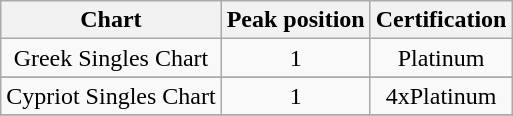<table class="wikitable">
<tr>
<th align="left">Chart</th>
<th align="left">Peak position</th>
<th align="left">Certification</th>
</tr>
<tr>
<td align="center">Greek Singles Chart</td>
<td align="center">1</td>
<td align="center">Platinum</td>
</tr>
<tr>
</tr>
<tr>
<td align="center">Cypriot Singles Chart</td>
<td align="center">1</td>
<td align="center">4xPlatinum</td>
</tr>
<tr>
</tr>
</table>
